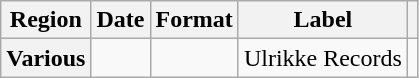<table class="wikitable plainrowheaders" style="text-align:center">
<tr>
<th>Region</th>
<th>Date</th>
<th>Format</th>
<th>Label</th>
<th class="unsortable"></th>
</tr>
<tr>
<th scope="row">Various</th>
<td></td>
<td></td>
<td>Ulrikke Records</td>
<td></td>
</tr>
</table>
